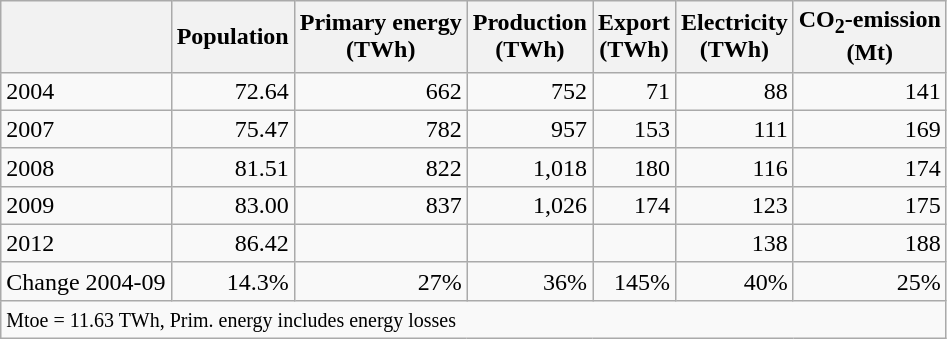<table class="wikitable" style="text-align:right">
<tr>
<th></th>
<th>Population</th>
<th>Primary energy<br>(TWh)</th>
<th>Production<br>(TWh)</th>
<th>Export<br>(TWh)</th>
<th>Electricity<br>(TWh)</th>
<th>CO<sub>2</sub>-emission<br>(Mt)</th>
</tr>
<tr>
<td align="left">2004</td>
<td>72.64</td>
<td>662</td>
<td>752</td>
<td>71</td>
<td>88</td>
<td>141</td>
</tr>
<tr>
<td align="left">2007</td>
<td>75.47</td>
<td>782</td>
<td>957</td>
<td>153</td>
<td>111</td>
<td>169</td>
</tr>
<tr>
<td align="left">2008</td>
<td>81.51</td>
<td>822</td>
<td>1,018</td>
<td>180</td>
<td>116</td>
<td>174</td>
</tr>
<tr>
<td align="left">2009</td>
<td>83.00</td>
<td>837</td>
<td>1,026</td>
<td>174</td>
<td>123</td>
<td>175</td>
</tr>
<tr>
<td align="left">2012</td>
<td>86.42</td>
<td></td>
<td></td>
<td></td>
<td>138</td>
<td>188</td>
</tr>
<tr>
<td align="left">Change 2004-09</td>
<td>14.3%</td>
<td>27%</td>
<td>36%</td>
<td>145%</td>
<td>40%</td>
<td>25%</td>
</tr>
<tr>
<td align="left" colspan=7><small> Mtoe = 11.63 TWh, Prim. energy includes energy losses</small></td>
</tr>
</table>
